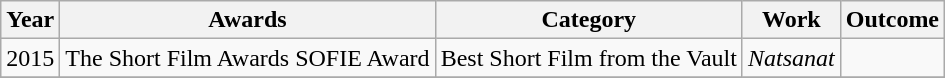<table class="wikitable">
<tr>
<th>Year</th>
<th>Awards</th>
<th>Category</th>
<th>Work</th>
<th>Outcome</th>
</tr>
<tr>
<td>2015</td>
<td>The Short Film Awards SOFIE Award</td>
<td>Best Short Film from the Vault</td>
<td><em>Natsanat</em></td>
<td></td>
</tr>
<tr>
</tr>
</table>
